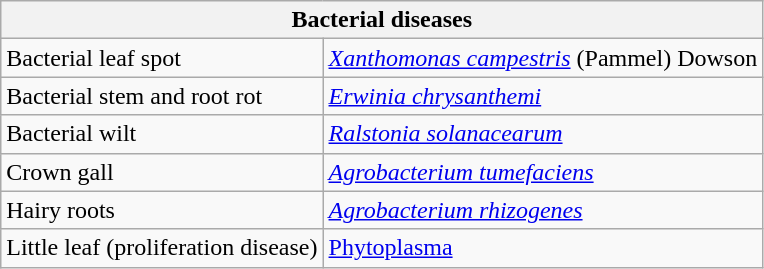<table class="wikitable">
<tr>
<th colspan=2>Bacterial diseases</th>
</tr>
<tr>
<td>Bacterial leaf spot</td>
<td><em><a href='#'>Xanthomonas campestris</a></em> (Pammel) Dowson</td>
</tr>
<tr>
<td>Bacterial stem and root rot</td>
<td><em><a href='#'>Erwinia chrysanthemi</a></em></td>
</tr>
<tr>
<td>Bacterial wilt</td>
<td><em><a href='#'>Ralstonia solanacearum</a></em></td>
</tr>
<tr>
<td>Crown gall</td>
<td><em><a href='#'>Agrobacterium tumefaciens</a></em></td>
</tr>
<tr>
<td>Hairy roots</td>
<td><em><a href='#'>Agrobacterium rhizogenes</a></em></td>
</tr>
<tr>
<td>Little leaf (proliferation disease)</td>
<td><a href='#'>Phytoplasma</a></td>
</tr>
</table>
